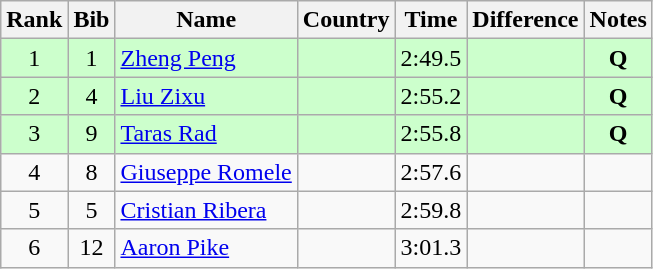<table class="wikitable sortable" style="text-align:center">
<tr>
<th>Rank</th>
<th>Bib</th>
<th>Name</th>
<th>Country</th>
<th>Time</th>
<th>Difference</th>
<th>Notes</th>
</tr>
<tr bgcolor=ccffcc>
<td>1</td>
<td>1</td>
<td align=left><a href='#'>Zheng Peng</a></td>
<td align=left></td>
<td>2:49.5</td>
<td></td>
<td><strong>Q</strong></td>
</tr>
<tr bgcolor=ccffcc>
<td>2</td>
<td>4</td>
<td align=left><a href='#'>Liu Zixu</a></td>
<td align=left></td>
<td>2:55.2</td>
<td></td>
<td><strong>Q</strong></td>
</tr>
<tr bgcolor=ccffcc>
<td>3</td>
<td>9</td>
<td align=left><a href='#'>Taras Rad</a></td>
<td align=left></td>
<td>2:55.8</td>
<td></td>
<td><strong>Q</strong></td>
</tr>
<tr>
<td>4</td>
<td>8</td>
<td align=left><a href='#'>Giuseppe Romele</a></td>
<td align=left></td>
<td>2:57.6</td>
<td></td>
<td></td>
</tr>
<tr>
<td>5</td>
<td>5</td>
<td align=left><a href='#'>Cristian Ribera</a></td>
<td align=left></td>
<td>2:59.8</td>
<td></td>
<td></td>
</tr>
<tr>
<td>6</td>
<td>12</td>
<td align=left><a href='#'>Aaron Pike</a></td>
<td align=left></td>
<td>3:01.3</td>
<td></td>
<td></td>
</tr>
</table>
